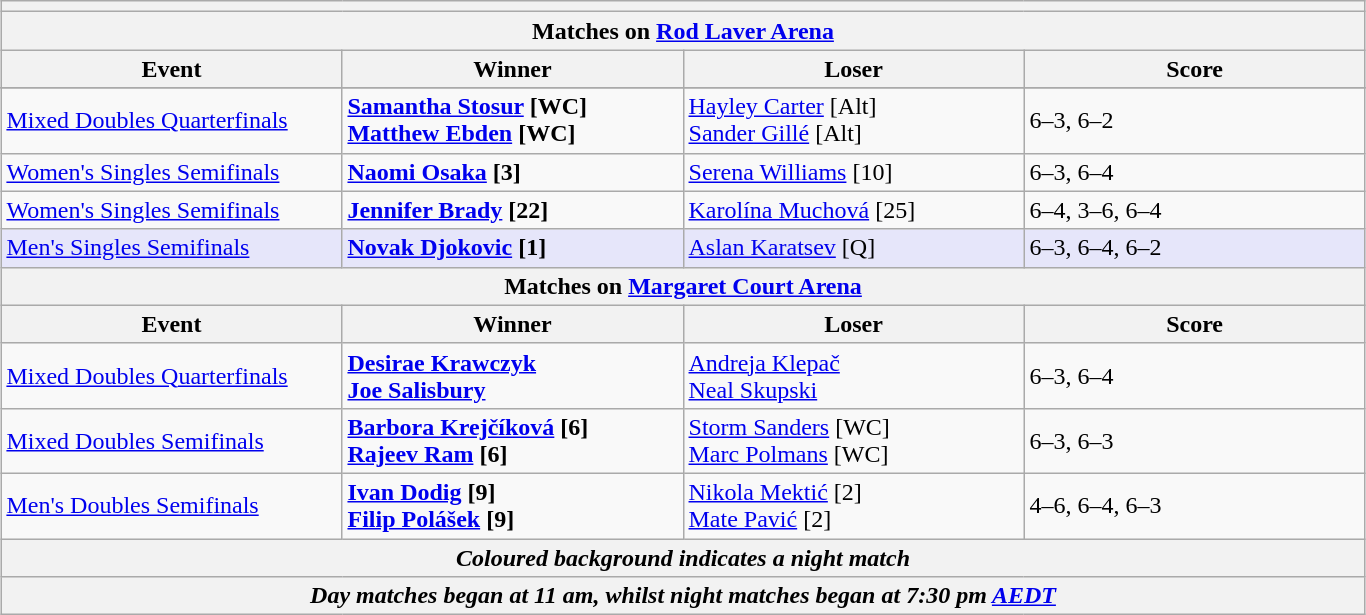<table class="wikitable collapsible uncollapsed" style="margin:auto;">
<tr>
<th colspan=4></th>
</tr>
<tr>
<th colspan=4><strong>Matches on <a href='#'>Rod Laver Arena</a></strong></th>
</tr>
<tr>
<th style="width:220px;">Event</th>
<th style="width:220px;">Winner</th>
<th style="width:220px;">Loser</th>
<th style="width:220px;">Score</th>
</tr>
<tr>
</tr>
<tr>
<td><a href='#'>Mixed Doubles Quarterfinals</a></td>
<td> <strong><a href='#'>Samantha Stosur</a> [WC] <br>  <a href='#'>Matthew Ebden</a> [WC]</strong></td>
<td> <a href='#'>Hayley Carter</a> [Alt] <br>  <a href='#'>Sander Gillé</a> [Alt]</td>
<td>6–3, 6–2</td>
</tr>
<tr>
<td><a href='#'>Women's Singles Semifinals</a></td>
<td> <strong><a href='#'>Naomi Osaka</a> [3]</strong></td>
<td> <a href='#'>Serena Williams</a> [10]</td>
<td>6–3, 6–4</td>
</tr>
<tr>
<td><a href='#'>Women's Singles Semifinals</a></td>
<td> <strong><a href='#'>Jennifer Brady</a> [22]</strong></td>
<td> <a href='#'>Karolína Muchová</a> [25]</td>
<td>6–4, 3–6, 6–4</td>
</tr>
<tr bgcolor=lavender>
<td><a href='#'>Men's Singles Semifinals</a></td>
<td> <strong><a href='#'>Novak Djokovic</a> [1]</strong></td>
<td> <a href='#'>Aslan Karatsev</a> [Q]</td>
<td>6–3, 6–4, 6–2</td>
</tr>
<tr>
<th colspan=4><strong>Matches on <a href='#'>Margaret Court Arena</a></strong></th>
</tr>
<tr>
<th style="width:220px;">Event</th>
<th style="width:220px;">Winner</th>
<th style="width:220px;">Loser</th>
<th style="width:220px;">Score</th>
</tr>
<tr>
<td><a href='#'>Mixed Doubles Quarterfinals</a></td>
<td> <strong><a href='#'>Desirae Krawczyk</a> <br>  <a href='#'>Joe Salisbury</a></strong></td>
<td> <a href='#'>Andreja Klepač</a> <br>  <a href='#'>Neal Skupski</a></td>
<td>6–3, 6–4</td>
</tr>
<tr>
<td><a href='#'>Mixed Doubles Semifinals</a></td>
<td> <strong><a href='#'>Barbora Krejčíková</a> [6] <br>  <a href='#'>Rajeev Ram</a> [6]</strong></td>
<td> <a href='#'>Storm Sanders</a> [WC] <br>  <a href='#'>Marc Polmans</a> [WC]</td>
<td>6–3, 6–3</td>
</tr>
<tr>
<td><a href='#'>Men's Doubles Semifinals</a></td>
<td> <strong><a href='#'>Ivan Dodig</a> [9] <br>  <a href='#'>Filip Polášek</a> [9]</strong></td>
<td> <a href='#'>Nikola Mektić</a> [2] <br>  <a href='#'>Mate Pavić</a> [2]</td>
<td>4–6, 6–4, 6–3</td>
</tr>
<tr>
<th colspan=4><em>Coloured background indicates a night match</em></th>
</tr>
<tr>
<th colspan=4><em>Day matches began at 11 am, whilst night matches began at 7:30 pm <a href='#'>AEDT</a></em></th>
</tr>
</table>
